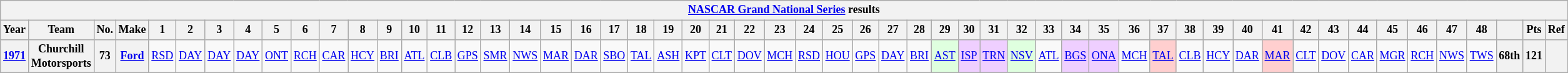<table class="wikitable" style="text-align:center; font-size:75%">
<tr>
<th colspan="68"><a href='#'>NASCAR Grand National Series</a> results</th>
</tr>
<tr>
<th>Year</th>
<th>Team</th>
<th>No.</th>
<th>Make</th>
<th>1</th>
<th>2</th>
<th>3</th>
<th>4</th>
<th>5</th>
<th>6</th>
<th>7</th>
<th>8</th>
<th>9</th>
<th>10</th>
<th>11</th>
<th>12</th>
<th>13</th>
<th>14</th>
<th>15</th>
<th>16</th>
<th>17</th>
<th>18</th>
<th>19</th>
<th>20</th>
<th>21</th>
<th>22</th>
<th>23</th>
<th>24</th>
<th>25</th>
<th>26</th>
<th>27</th>
<th>28</th>
<th>29</th>
<th>30</th>
<th>31</th>
<th>32</th>
<th>33</th>
<th>34</th>
<th>35</th>
<th>36</th>
<th>37</th>
<th>38</th>
<th>39</th>
<th>40</th>
<th>41</th>
<th>42</th>
<th>43</th>
<th>44</th>
<th>45</th>
<th>46</th>
<th>47</th>
<th>48</th>
<th></th>
<th>Pts</th>
<th>Ref</th>
</tr>
<tr>
<th><a href='#'>1971</a></th>
<th>Churchill Motorsports</th>
<th>73</th>
<th><a href='#'>Ford</a></th>
<td><a href='#'>RSD</a></td>
<td><a href='#'>DAY</a></td>
<td><a href='#'>DAY</a></td>
<td><a href='#'>DAY</a></td>
<td><a href='#'>ONT</a></td>
<td><a href='#'>RCH</a></td>
<td><a href='#'>CAR</a></td>
<td><a href='#'>HCY</a></td>
<td><a href='#'>BRI</a></td>
<td><a href='#'>ATL</a></td>
<td><a href='#'>CLB</a></td>
<td><a href='#'>GPS</a></td>
<td><a href='#'>SMR</a></td>
<td><a href='#'>NWS</a></td>
<td><a href='#'>MAR</a></td>
<td><a href='#'>DAR</a></td>
<td><a href='#'>SBO</a></td>
<td><a href='#'>TAL</a></td>
<td><a href='#'>ASH</a></td>
<td><a href='#'>KPT</a></td>
<td><a href='#'>CLT</a></td>
<td><a href='#'>DOV</a></td>
<td><a href='#'>MCH</a></td>
<td><a href='#'>RSD</a></td>
<td><a href='#'>HOU</a></td>
<td><a href='#'>GPS</a></td>
<td><a href='#'>DAY</a></td>
<td><a href='#'>BRI</a></td>
<td style="background:#DFFFDF;"><a href='#'>AST</a><br></td>
<td style="background:#EFCFFF;"><a href='#'>ISP</a><br></td>
<td style="background:#EFCFFF;"><a href='#'>TRN</a><br></td>
<td style="background:#DFFFDF;"><a href='#'>NSV</a><br></td>
<td><a href='#'>ATL</a></td>
<td style="background:#EFCFFF;"><a href='#'>BGS</a><br></td>
<td style="background:#EFCFFF;"><a href='#'>ONA</a><br></td>
<td><a href='#'>MCH</a></td>
<td style="background:#FFCFCF;"><a href='#'>TAL</a><br></td>
<td><a href='#'>CLB</a></td>
<td><a href='#'>HCY</a></td>
<td><a href='#'>DAR</a></td>
<td style="background:#FFCFCF;"><a href='#'>MAR</a><br></td>
<td><a href='#'>CLT</a></td>
<td><a href='#'>DOV</a></td>
<td><a href='#'>CAR</a></td>
<td><a href='#'>MGR</a></td>
<td><a href='#'>RCH</a></td>
<td><a href='#'>NWS</a></td>
<td><a href='#'>TWS</a></td>
<th>68th</th>
<th>121</th>
<th></th>
</tr>
</table>
